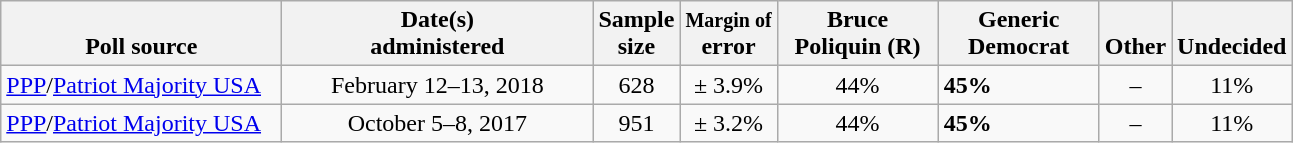<table class="wikitable">
<tr valign= bottom>
<th style="width:180px;">Poll source</th>
<th style="width:200px;">Date(s)<br>administered</th>
<th class=small>Sample<br>size</th>
<th><small>Margin of</small><br>error</th>
<th style="width:100px;">Bruce<br>Poliquin (R)</th>
<th style="width:100px;">Generic<br>Democrat</th>
<th>Other</th>
<th>Undecided</th>
</tr>
<tr>
<td><a href='#'>PPP</a>/<a href='#'>Patriot Majority USA</a></td>
<td align=center>February 12–13, 2018</td>
<td align=center>628</td>
<td align=center>± 3.9%</td>
<td align=center>44%</td>
<td><strong>45%</strong></td>
<td align=center>–</td>
<td align=center>11%</td>
</tr>
<tr>
<td><a href='#'>PPP</a>/<a href='#'>Patriot Majority USA</a></td>
<td align=center>October 5–8, 2017</td>
<td align=center>951</td>
<td align=center>± 3.2%</td>
<td align=center>44%</td>
<td><strong>45%</strong></td>
<td align=center>–</td>
<td align=center>11%</td>
</tr>
</table>
